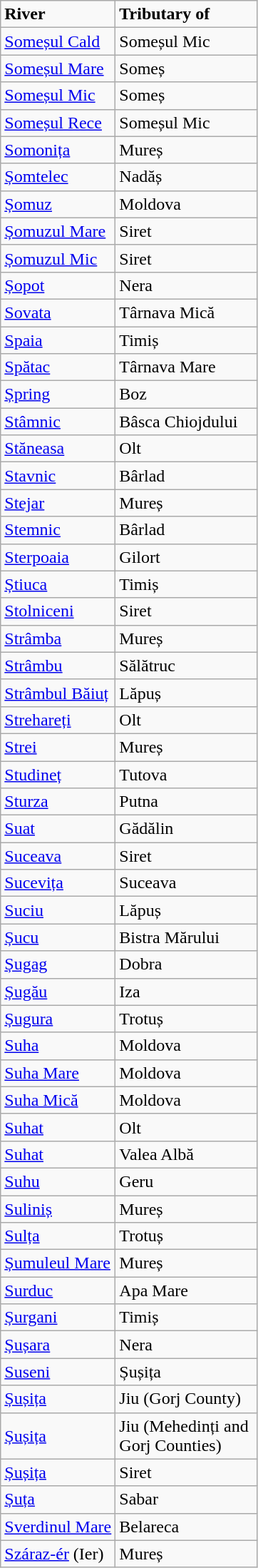<table class="wikitable">
<tr>
<td width="100pt"><strong>River</strong></td>
<td width="125pt"><strong>Tributary of</strong></td>
</tr>
<tr>
<td><a href='#'>Someșul Cald</a></td>
<td>Someșul Mic</td>
</tr>
<tr>
<td><a href='#'>Someșul Mare</a></td>
<td>Someș</td>
</tr>
<tr>
<td><a href='#'>Someșul Mic</a></td>
<td>Someș</td>
</tr>
<tr>
<td><a href='#'>Someșul Rece</a></td>
<td>Someșul Mic</td>
</tr>
<tr>
<td><a href='#'>Somonița</a></td>
<td>Mureș</td>
</tr>
<tr>
<td><a href='#'>Șomtelec</a></td>
<td>Nadăș</td>
</tr>
<tr>
<td><a href='#'>Șomuz</a></td>
<td>Moldova</td>
</tr>
<tr>
<td><a href='#'>Șomuzul Mare</a></td>
<td>Siret</td>
</tr>
<tr>
<td><a href='#'>Șomuzul Mic</a></td>
<td>Siret</td>
</tr>
<tr>
<td><a href='#'>Șopot</a></td>
<td>Nera</td>
</tr>
<tr>
<td><a href='#'>Sovata</a></td>
<td>Târnava Mică</td>
</tr>
<tr>
<td><a href='#'>Spaia</a></td>
<td>Timiș</td>
</tr>
<tr>
<td><a href='#'>Spătac</a></td>
<td>Târnava Mare</td>
</tr>
<tr>
<td><a href='#'>Șpring</a></td>
<td>Boz</td>
</tr>
<tr>
<td><a href='#'>Stâmnic</a></td>
<td>Bâsca Chiojdului</td>
</tr>
<tr>
<td><a href='#'>Stăneasa</a></td>
<td>Olt</td>
</tr>
<tr>
<td><a href='#'>Stavnic</a></td>
<td>Bârlad</td>
</tr>
<tr>
<td><a href='#'>Stejar</a></td>
<td>Mureș</td>
</tr>
<tr>
<td><a href='#'>Stemnic</a></td>
<td>Bârlad</td>
</tr>
<tr>
<td><a href='#'>Sterpoaia</a></td>
<td>Gilort</td>
</tr>
<tr>
<td><a href='#'>Știuca</a></td>
<td>Timiș</td>
</tr>
<tr>
<td><a href='#'>Stolniceni</a></td>
<td>Siret</td>
</tr>
<tr>
<td><a href='#'>Strâmba</a></td>
<td>Mureș</td>
</tr>
<tr>
<td><a href='#'>Strâmbu</a></td>
<td>Sălătruc</td>
</tr>
<tr>
<td><a href='#'>Strâmbul Băiuț</a></td>
<td>Lăpuș</td>
</tr>
<tr>
<td><a href='#'>Strehareți</a></td>
<td>Olt</td>
</tr>
<tr>
<td><a href='#'>Strei</a></td>
<td>Mureș</td>
</tr>
<tr>
<td><a href='#'>Studineț</a></td>
<td>Tutova</td>
</tr>
<tr>
<td><a href='#'>Sturza</a></td>
<td>Putna</td>
</tr>
<tr>
<td><a href='#'>Suat</a></td>
<td>Gădălin</td>
</tr>
<tr>
<td><a href='#'>Suceava</a></td>
<td>Siret</td>
</tr>
<tr>
<td><a href='#'>Sucevița</a></td>
<td>Suceava</td>
</tr>
<tr>
<td><a href='#'>Suciu</a></td>
<td>Lăpuș</td>
</tr>
<tr>
<td><a href='#'>Șucu</a></td>
<td>Bistra Mărului</td>
</tr>
<tr>
<td><a href='#'>Șugag</a></td>
<td>Dobra</td>
</tr>
<tr>
<td><a href='#'>Șugău</a></td>
<td>Iza</td>
</tr>
<tr>
<td><a href='#'>Șugura</a></td>
<td>Trotuș</td>
</tr>
<tr>
<td><a href='#'>Suha</a></td>
<td>Moldova</td>
</tr>
<tr>
<td><a href='#'>Suha Mare</a></td>
<td>Moldova</td>
</tr>
<tr>
<td><a href='#'>Suha Mică</a></td>
<td>Moldova</td>
</tr>
<tr>
<td><a href='#'>Suhat</a></td>
<td>Olt</td>
</tr>
<tr>
<td><a href='#'>Suhat</a></td>
<td>Valea Albă</td>
</tr>
<tr>
<td><a href='#'>Suhu</a></td>
<td>Geru</td>
</tr>
<tr>
<td><a href='#'>Suliniș</a></td>
<td>Mureș</td>
</tr>
<tr>
<td><a href='#'>Sulța</a></td>
<td>Trotuș</td>
</tr>
<tr>
<td><a href='#'>Șumuleul Mare</a></td>
<td>Mureș</td>
</tr>
<tr>
<td><a href='#'>Surduc</a></td>
<td>Apa Mare</td>
</tr>
<tr>
<td><a href='#'>Șurgani</a></td>
<td>Timiș</td>
</tr>
<tr>
<td><a href='#'>Șușara</a></td>
<td>Nera</td>
</tr>
<tr>
<td><a href='#'>Suseni</a></td>
<td>Șușița</td>
</tr>
<tr>
<td><a href='#'>Șușița</a></td>
<td>Jiu (Gorj County)</td>
</tr>
<tr>
<td><a href='#'>Șușița</a></td>
<td>Jiu (Mehedinți and Gorj Counties)</td>
</tr>
<tr>
<td><a href='#'>Șușița</a></td>
<td>Siret</td>
</tr>
<tr>
<td><a href='#'>Șuța</a></td>
<td>Sabar</td>
</tr>
<tr>
<td><a href='#'>Sverdinul Mare</a></td>
<td>Belareca</td>
</tr>
<tr>
<td><a href='#'>Száraz-ér</a> (Ier)</td>
<td>Mureș</td>
</tr>
</table>
